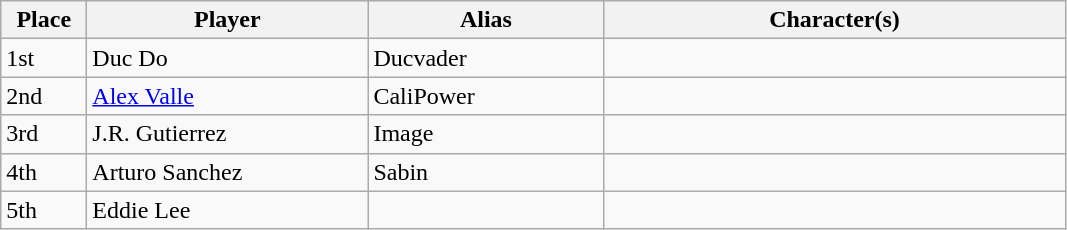<table class="wikitable">
<tr>
<th style="width:50px;">Place</th>
<th style="width:180px;">Player</th>
<th style="width:150px;">Alias</th>
<th style="width:300px;">Character(s)</th>
</tr>
<tr>
<td>1st</td>
<td> Duc Do</td>
<td>Ducvader</td>
<td></td>
</tr>
<tr>
<td>2nd</td>
<td> <a href='#'>Alex Valle</a></td>
<td>CaliPower</td>
<td></td>
</tr>
<tr>
<td>3rd</td>
<td> J.R. Gutierrez</td>
<td>Image</td>
<td></td>
</tr>
<tr>
<td>4th</td>
<td> Arturo Sanchez</td>
<td>Sabin</td>
<td></td>
</tr>
<tr>
<td>5th</td>
<td> Eddie Lee</td>
<td></td>
<td></td>
</tr>
</table>
